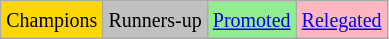<table class="wikitable">
<tr>
<td bgcolor=gold><small>Champions</small></td>
<td bgcolor=silver><small>Runners-up</small></td>
<td bgcolor=lightgreen><small><a href='#'>Promoted</a></small></td>
<td bgcolor=lightpink><small><a href='#'>Relegated</a></small></td>
</tr>
</table>
